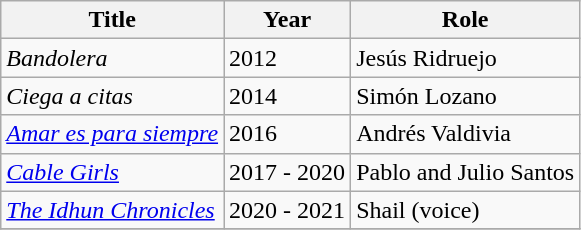<table class="wikitable sortable">
<tr>
<th>Title</th>
<th>Year</th>
<th>Role</th>
</tr>
<tr>
<td><em>Bandolera</em></td>
<td>2012</td>
<td>Jesús Ridruejo</td>
</tr>
<tr>
<td><em>Ciega a citas</em></td>
<td>2014</td>
<td>Simón Lozano</td>
</tr>
<tr>
<td><em><a href='#'>Amar es para siempre</a></em></td>
<td>2016</td>
<td>Andrés Valdivia</td>
</tr>
<tr>
<td><em><a href='#'>Cable Girls</a></em></td>
<td>2017 - 2020</td>
<td>Pablo and Julio Santos</td>
</tr>
<tr>
<td><em><a href='#'>The Idhun Chronicles</a></em></td>
<td>2020 - 2021</td>
<td>Shail (voice)</td>
</tr>
<tr>
</tr>
</table>
